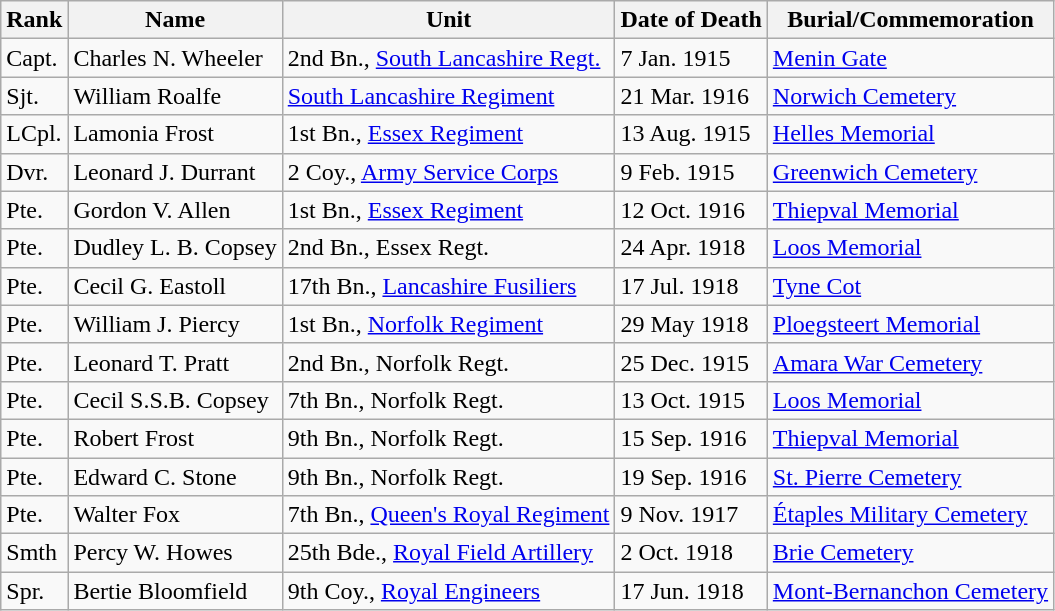<table class="wikitable">
<tr>
<th>Rank</th>
<th>Name</th>
<th>Unit</th>
<th>Date of Death</th>
<th>Burial/Commemoration</th>
</tr>
<tr>
<td>Capt.</td>
<td>Charles N. Wheeler</td>
<td>2nd Bn., <a href='#'>South Lancashire Regt.</a></td>
<td>7 Jan. 1915</td>
<td><a href='#'>Menin Gate</a></td>
</tr>
<tr>
<td>Sjt.</td>
<td>William Roalfe</td>
<td><a href='#'>South Lancashire Regiment</a></td>
<td>21 Mar. 1916</td>
<td><a href='#'>Norwich Cemetery</a></td>
</tr>
<tr>
<td>LCpl.</td>
<td>Lamonia Frost</td>
<td>1st Bn., <a href='#'>Essex Regiment</a></td>
<td>13 Aug. 1915</td>
<td><a href='#'>Helles Memorial</a></td>
</tr>
<tr>
<td>Dvr.</td>
<td>Leonard J. Durrant</td>
<td>2 Coy., <a href='#'>Army Service Corps</a></td>
<td>9 Feb. 1915</td>
<td><a href='#'>Greenwich Cemetery</a></td>
</tr>
<tr>
<td>Pte.</td>
<td>Gordon V. Allen</td>
<td>1st Bn., <a href='#'>Essex Regiment</a></td>
<td>12 Oct. 1916</td>
<td><a href='#'>Thiepval Memorial</a></td>
</tr>
<tr>
<td>Pte.</td>
<td>Dudley L. B. Copsey</td>
<td>2nd Bn., Essex Regt.</td>
<td>24 Apr. 1918</td>
<td><a href='#'>Loos Memorial</a></td>
</tr>
<tr>
<td>Pte.</td>
<td>Cecil G. Eastoll</td>
<td>17th Bn., <a href='#'>Lancashire Fusiliers</a></td>
<td>17 Jul. 1918</td>
<td><a href='#'>Tyne Cot</a></td>
</tr>
<tr>
<td>Pte.</td>
<td>William J. Piercy</td>
<td>1st Bn., <a href='#'>Norfolk Regiment</a></td>
<td>29 May 1918</td>
<td><a href='#'>Ploegsteert Memorial</a></td>
</tr>
<tr>
<td>Pte.</td>
<td>Leonard T. Pratt</td>
<td>2nd Bn., Norfolk Regt.</td>
<td>25 Dec. 1915</td>
<td><a href='#'>Amara War Cemetery</a></td>
</tr>
<tr>
<td>Pte.</td>
<td>Cecil S.S.B. Copsey</td>
<td>7th Bn., Norfolk Regt.</td>
<td>13 Oct. 1915</td>
<td><a href='#'>Loos Memorial</a></td>
</tr>
<tr>
<td>Pte.</td>
<td>Robert Frost</td>
<td>9th Bn., Norfolk Regt.</td>
<td>15 Sep. 1916</td>
<td><a href='#'>Thiepval Memorial</a></td>
</tr>
<tr>
<td>Pte.</td>
<td>Edward C. Stone</td>
<td>9th Bn., Norfolk Regt.</td>
<td>19 Sep. 1916</td>
<td><a href='#'>St. Pierre Cemetery</a></td>
</tr>
<tr>
<td>Pte.</td>
<td>Walter Fox</td>
<td>7th Bn., <a href='#'>Queen's Royal Regiment</a></td>
<td>9 Nov. 1917</td>
<td><a href='#'>Étaples Military Cemetery</a></td>
</tr>
<tr>
<td>Smth</td>
<td>Percy W. Howes</td>
<td>25th Bde., <a href='#'>Royal Field Artillery</a></td>
<td>2 Oct. 1918</td>
<td><a href='#'>Brie Cemetery</a></td>
</tr>
<tr>
<td>Spr.</td>
<td>Bertie Bloomfield</td>
<td>9th Coy., <a href='#'>Royal Engineers</a></td>
<td>17 Jun. 1918</td>
<td><a href='#'>Mont-Bernanchon Cemetery</a></td>
</tr>
</table>
